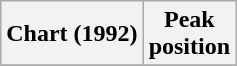<table class="wikitable sortable plainrowheaders">
<tr>
<th>Chart (1992)</th>
<th>Peak<br>position</th>
</tr>
<tr>
</tr>
</table>
